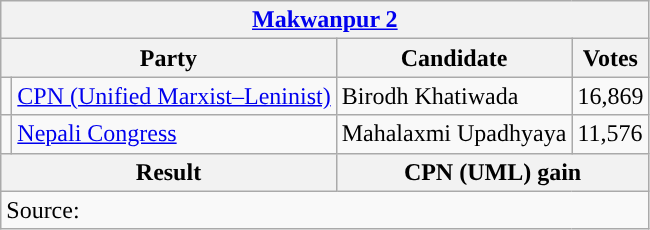<table class="wikitable">
<tr>
<th colspan="4"><a href='#'>Makwanpur 2</a></th>
</tr>
<tr>
<th colspan="2">Party</th>
<th>Candidate</th>
<th>Votes</th>
</tr>
<tr>
<td style="background-color:"></td>
<td><a href='#'>CPN (Unified Marxist–Leninist)</a></td>
<td>Birodh Khatiwada</td>
<td>16,869</td>
</tr>
<tr>
<td style="background-color:"></td>
<td><a href='#'>Nepali Congress</a></td>
<td>Mahalaxmi Upadhyaya</td>
<td>11,576</td>
</tr>
<tr>
<th colspan="2">Result</th>
<th colspan="2">CPN (UML) gain</th>
</tr>
<tr>
<td colspan="4">Source: </td>
</tr>
</table>
